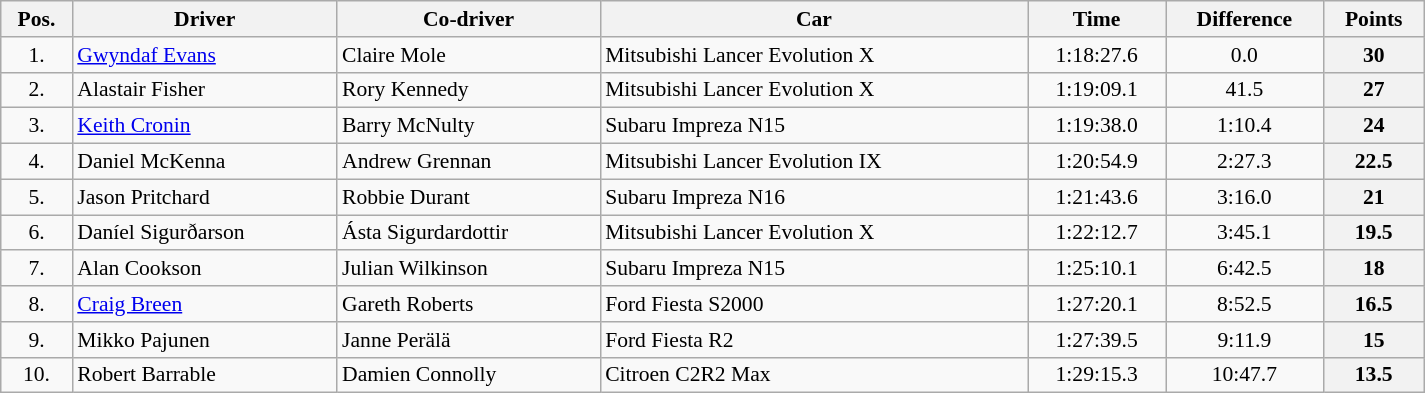<table class="wikitable" width="100%" style="text-align: center; font-size: 90%; max-width: 950px;">
<tr>
<th>Pos.</th>
<th>Driver</th>
<th>Co-driver</th>
<th>Car</th>
<th>Time</th>
<th>Difference</th>
<th>Points</th>
</tr>
<tr>
<td>1.</td>
<td align="left"> <a href='#'>Gwyndaf Evans</a></td>
<td align="left"> Claire Mole</td>
<td align="left">Mitsubishi Lancer Evolution X</td>
<td>1:18:27.6</td>
<td>0.0</td>
<th>30</th>
</tr>
<tr>
<td>2.</td>
<td align="left"> Alastair Fisher</td>
<td align="left"> Rory Kennedy</td>
<td align="left">Mitsubishi Lancer Evolution X</td>
<td>1:19:09.1</td>
<td>41.5</td>
<th>27</th>
</tr>
<tr>
<td>3.</td>
<td align="left"> <a href='#'>Keith Cronin</a></td>
<td align="left"> Barry McNulty</td>
<td align="left">Subaru Impreza N15</td>
<td>1:19:38.0</td>
<td>1:10.4</td>
<th>24</th>
</tr>
<tr>
<td>4.</td>
<td align="left"> Daniel McKenna</td>
<td align="left"> Andrew Grennan</td>
<td align="left">Mitsubishi Lancer Evolution IX</td>
<td>1:20:54.9</td>
<td>2:27.3</td>
<th>22.5</th>
</tr>
<tr>
<td>5.</td>
<td align="left"> Jason Pritchard</td>
<td align="left"> Robbie Durant</td>
<td align="left">Subaru Impreza N16</td>
<td>1:21:43.6</td>
<td>3:16.0</td>
<th>21</th>
</tr>
<tr>
<td>6.</td>
<td align="left"> Daníel Sigurðarson</td>
<td align="left"> Ásta Sigurdardottir</td>
<td align="left">Mitsubishi Lancer Evolution X</td>
<td>1:22:12.7</td>
<td>3:45.1</td>
<th>19.5</th>
</tr>
<tr>
<td>7.</td>
<td align="left"> Alan Cookson</td>
<td align="left"> Julian Wilkinson</td>
<td align="left">Subaru Impreza N15</td>
<td>1:25:10.1</td>
<td>6:42.5</td>
<th>18</th>
</tr>
<tr>
<td>8.</td>
<td align="left"> <a href='#'>Craig Breen</a></td>
<td align="left"> Gareth Roberts</td>
<td align="left">Ford Fiesta S2000</td>
<td>1:27:20.1</td>
<td>8:52.5</td>
<th>16.5</th>
</tr>
<tr>
<td>9.</td>
<td align="left"> Mikko Pajunen</td>
<td align="left"> Janne Perälä</td>
<td align="left">Ford Fiesta R2</td>
<td>1:27:39.5</td>
<td>9:11.9</td>
<th>15</th>
</tr>
<tr>
<td>10.</td>
<td align="left"> Robert Barrable</td>
<td align="left"> Damien Connolly</td>
<td align="left">Citroen C2R2 Max</td>
<td>1:29:15.3</td>
<td>10:47.7</td>
<th>13.5</th>
</tr>
</table>
